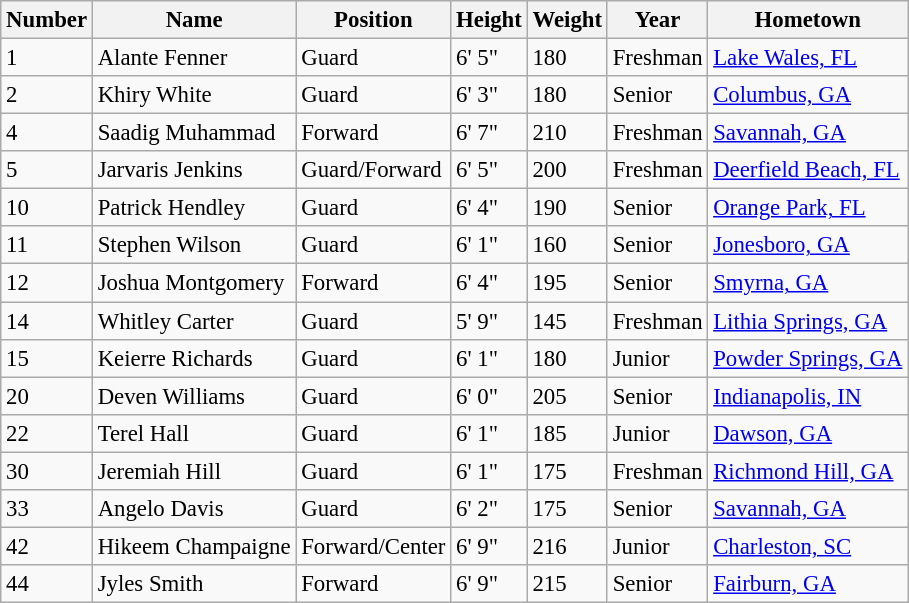<table class="wikitable sortable" style="font-size: 95%;">
<tr>
<th>Number</th>
<th>Name</th>
<th>Position</th>
<th>Height</th>
<th>Weight</th>
<th>Year</th>
<th>Hometown</th>
</tr>
<tr>
<td>1</td>
<td>Alante Fenner</td>
<td>Guard</td>
<td>6' 5"</td>
<td>180</td>
<td>Freshman</td>
<td><a href='#'>Lake Wales, FL</a></td>
</tr>
<tr>
<td>2</td>
<td>Khiry White</td>
<td>Guard</td>
<td>6' 3"</td>
<td>180</td>
<td>Senior</td>
<td><a href='#'>Columbus, GA</a></td>
</tr>
<tr>
<td>4</td>
<td>Saadig Muhammad</td>
<td>Forward</td>
<td>6' 7"</td>
<td>210</td>
<td>Freshman</td>
<td><a href='#'>Savannah, GA</a></td>
</tr>
<tr>
<td>5</td>
<td>Jarvaris Jenkins</td>
<td>Guard/Forward</td>
<td>6' 5"</td>
<td>200</td>
<td>Freshman</td>
<td><a href='#'>Deerfield Beach, FL</a></td>
</tr>
<tr>
<td>10</td>
<td>Patrick Hendley</td>
<td>Guard</td>
<td>6' 4"</td>
<td>190</td>
<td>Senior</td>
<td><a href='#'>Orange Park, FL</a></td>
</tr>
<tr>
<td>11</td>
<td>Stephen Wilson</td>
<td>Guard</td>
<td>6' 1"</td>
<td>160</td>
<td>Senior</td>
<td><a href='#'>Jonesboro, GA</a></td>
</tr>
<tr>
<td>12</td>
<td>Joshua Montgomery</td>
<td>Forward</td>
<td>6' 4"</td>
<td>195</td>
<td>Senior</td>
<td><a href='#'>Smyrna, GA</a></td>
</tr>
<tr>
<td>14</td>
<td>Whitley Carter</td>
<td>Guard</td>
<td>5' 9"</td>
<td>145</td>
<td>Freshman</td>
<td><a href='#'>Lithia Springs, GA</a></td>
</tr>
<tr>
<td>15</td>
<td>Keierre Richards</td>
<td>Guard</td>
<td>6' 1"</td>
<td>180</td>
<td>Junior</td>
<td><a href='#'>Powder Springs, GA</a></td>
</tr>
<tr>
<td>20</td>
<td>Deven Williams</td>
<td>Guard</td>
<td>6' 0"</td>
<td>205</td>
<td>Senior</td>
<td><a href='#'>Indianapolis, IN</a></td>
</tr>
<tr>
<td>22</td>
<td>Terel Hall</td>
<td>Guard</td>
<td>6' 1"</td>
<td>185</td>
<td>Junior</td>
<td><a href='#'>Dawson, GA</a></td>
</tr>
<tr>
<td>30</td>
<td>Jeremiah Hill</td>
<td>Guard</td>
<td>6' 1"</td>
<td>175</td>
<td>Freshman</td>
<td><a href='#'>Richmond Hill, GA</a></td>
</tr>
<tr>
<td>33</td>
<td>Angelo Davis</td>
<td>Guard</td>
<td>6' 2"</td>
<td>175</td>
<td>Senior</td>
<td><a href='#'>Savannah, GA</a></td>
</tr>
<tr>
<td>42</td>
<td>Hikeem Champaigne</td>
<td>Forward/Center</td>
<td>6' 9"</td>
<td>216</td>
<td>Junior</td>
<td><a href='#'>Charleston, SC</a></td>
</tr>
<tr>
<td>44</td>
<td>Jyles Smith</td>
<td>Forward</td>
<td>6' 9"</td>
<td>215</td>
<td>Senior</td>
<td><a href='#'>Fairburn, GA</a></td>
</tr>
</table>
